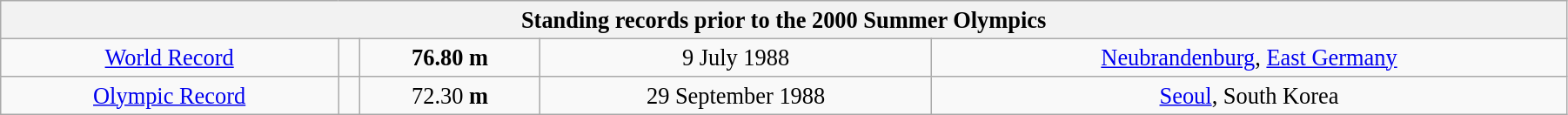<table class="wikitable" style=" text-align:center; font-size:110%;" width="95%">
<tr>
<th colspan="5">Standing records prior to the 2000 Summer Olympics</th>
</tr>
<tr>
<td><a href='#'>World Record</a></td>
<td></td>
<td><strong>76.80 m </strong></td>
<td>9 July 1988</td>
<td> <a href='#'>Neubrandenburg</a>, <a href='#'>East Germany</a></td>
</tr>
<tr>
<td><a href='#'>Olympic Record</a></td>
<td></td>
<td>72.30  <strong>m </strong></td>
<td>29 September 1988</td>
<td> <a href='#'>Seoul</a>, South Korea</td>
</tr>
</table>
